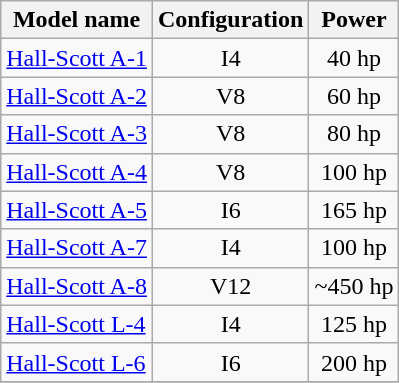<table class="wikitable sortable">
<tr>
<th>Model name</th>
<th>Configuration</th>
<th>Power</th>
</tr>
<tr>
<td align=left><a href='#'>Hall-Scott A-1</a></td>
<td align=center>I4</td>
<td align=center>40 hp</td>
</tr>
<tr>
<td align=left><a href='#'>Hall-Scott A-2</a></td>
<td align=center>V8</td>
<td align=center>60 hp</td>
</tr>
<tr>
<td align=left><a href='#'>Hall-Scott A-3</a></td>
<td align=center>V8</td>
<td align=center>80 hp</td>
</tr>
<tr>
<td align=left><a href='#'>Hall-Scott A-4</a></td>
<td align=center>V8</td>
<td align=center>100 hp</td>
</tr>
<tr>
<td align=left><a href='#'>Hall-Scott A-5</a></td>
<td align=center>I6</td>
<td align=center>165 hp</td>
</tr>
<tr>
<td align=left><a href='#'>Hall-Scott A-7</a></td>
<td align=center>I4</td>
<td align=center>100 hp</td>
</tr>
<tr>
<td align=left><a href='#'>Hall-Scott A-8</a></td>
<td align=center>V12</td>
<td align=center>~450 hp</td>
</tr>
<tr>
<td align=left><a href='#'>Hall-Scott L-4</a></td>
<td align=center>I4</td>
<td align=center>125 hp</td>
</tr>
<tr>
<td align=left><a href='#'>Hall-Scott L-6</a></td>
<td align=center>I6</td>
<td align=center>200 hp</td>
</tr>
<tr>
</tr>
</table>
